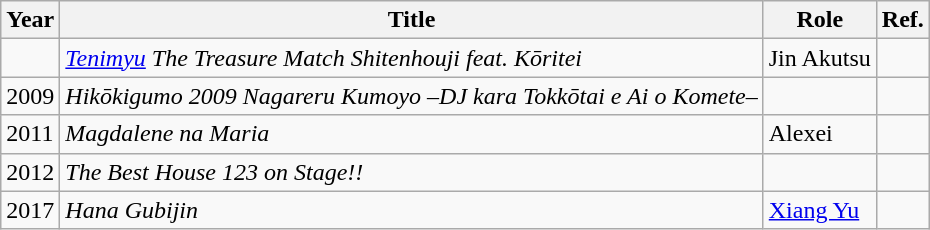<table class="wikitable">
<tr>
<th>Year</th>
<th>Title</th>
<th>Role</th>
<th>Ref.</th>
</tr>
<tr>
<td></td>
<td><em><a href='#'>Tenimyu</a> The Treasure Match Shitenhouji feat. Kōritei</em></td>
<td>Jin Akutsu</td>
<td></td>
</tr>
<tr>
<td>2009</td>
<td><em>Hikōkigumo 2009 Nagareru Kumoyo –DJ kara Tokkōtai e Ai o Komete–</em></td>
<td></td>
<td></td>
</tr>
<tr>
<td>2011</td>
<td><em>Magdalene na Maria</em></td>
<td>Alexei</td>
<td></td>
</tr>
<tr>
<td>2012</td>
<td><em>The Best House 123 on Stage!!</em></td>
<td></td>
<td></td>
</tr>
<tr>
<td>2017</td>
<td><em>Hana Gubijin</em></td>
<td><a href='#'>Xiang Yu</a></td>
<td></td>
</tr>
</table>
